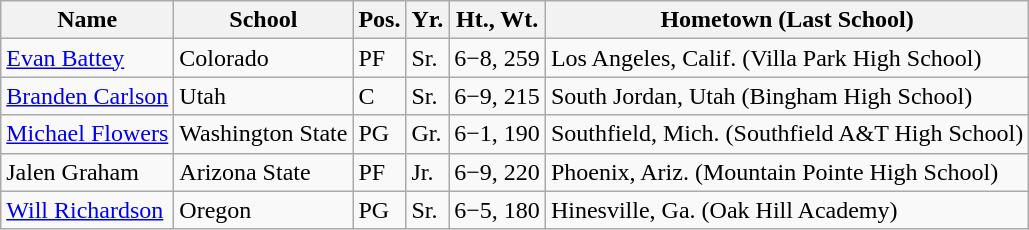<table class="wikitable">
<tr>
<th>Name</th>
<th>School</th>
<th>Pos.</th>
<th>Yr.</th>
<th>Ht., Wt.</th>
<th>Hometown (Last School)</th>
</tr>
<tr>
<td><a href='#'>Evan Battey</a></td>
<td>Colorado</td>
<td>PF</td>
<td>Sr.</td>
<td>6−8, 259</td>
<td>Los Angeles, Calif. (Villa Park High School)</td>
</tr>
<tr>
<td><a href='#'>Branden Carlson</a></td>
<td>Utah</td>
<td>C</td>
<td>Sr.</td>
<td>6−9, 215</td>
<td>South Jordan, Utah (Bingham High School)</td>
</tr>
<tr>
<td><a href='#'>Michael Flowers</a></td>
<td>Washington State</td>
<td>PG</td>
<td>Gr.</td>
<td>6−1, 190</td>
<td>Southfield, Mich. (Southfield A&T High School)</td>
</tr>
<tr>
<td>Jalen Graham</td>
<td>Arizona State</td>
<td>PF</td>
<td>Jr.</td>
<td>6−9, 220</td>
<td>Phoenix, Ariz. (Mountain Pointe High School)</td>
</tr>
<tr>
<td><a href='#'>Will Richardson</a></td>
<td>Oregon</td>
<td>PG</td>
<td>Sr.</td>
<td>6−5, 180</td>
<td>Hinesville, Ga. (Oak Hill Academy)</td>
</tr>
</table>
